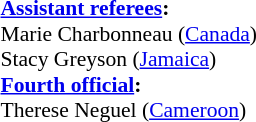<table width=50% style="font-size: 90%">
<tr>
<td><br><br><strong><a href='#'>Assistant referees</a>:</strong>
<br>Marie Charbonneau (<a href='#'>Canada</a>)
<br>Stacy Greyson (<a href='#'>Jamaica</a>)
<br><strong><a href='#'>Fourth official</a>:</strong>
<br>Therese Neguel (<a href='#'>Cameroon</a>)</td>
</tr>
</table>
